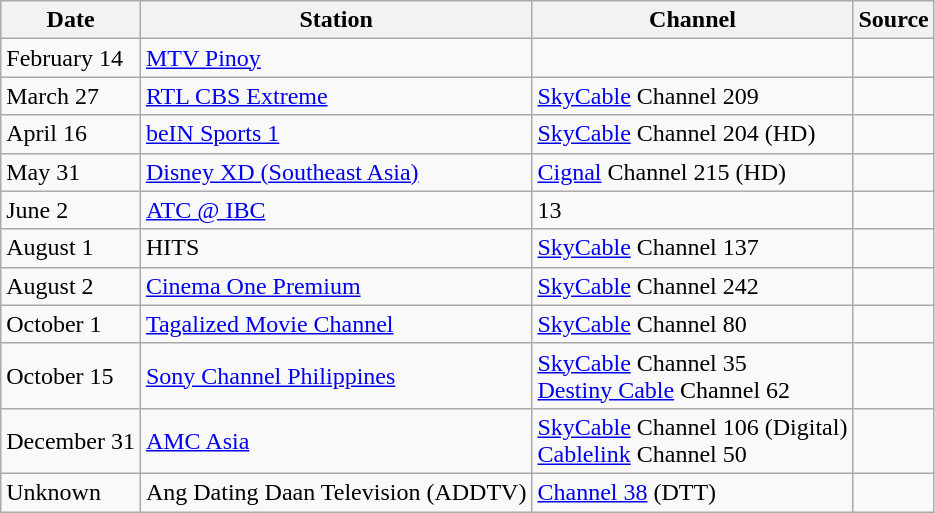<table class="wikitable">
<tr>
<th>Date</th>
<th>Station</th>
<th>Channel</th>
<th>Source</th>
</tr>
<tr>
<td>February 14</td>
<td><a href='#'>MTV Pinoy</a></td>
<td></td>
<td></td>
</tr>
<tr>
<td>March 27</td>
<td><a href='#'>RTL CBS Extreme</a></td>
<td><a href='#'>SkyCable</a> Channel 209</td>
<td></td>
</tr>
<tr>
<td>April 16</td>
<td><a href='#'>beIN Sports 1</a></td>
<td><a href='#'>SkyCable</a> Channel 204 (HD)</td>
<td></td>
</tr>
<tr>
<td>May 31</td>
<td><a href='#'>Disney XD (Southeast Asia)</a></td>
<td><a href='#'>Cignal</a> Channel 215 (HD)</td>
<td></td>
</tr>
<tr>
<td>June 2</td>
<td><a href='#'>ATC @ IBC</a></td>
<td>13</td>
<td></td>
</tr>
<tr>
<td>August 1</td>
<td>HITS</td>
<td><a href='#'>SkyCable</a> Channel 137</td>
<td></td>
</tr>
<tr>
<td>August 2</td>
<td><a href='#'>Cinema One Premium</a></td>
<td><a href='#'>SkyCable</a> Channel 242</td>
<td></td>
</tr>
<tr>
<td>October 1</td>
<td><a href='#'>Tagalized Movie Channel</a></td>
<td><a href='#'>SkyCable</a> Channel 80</td>
<td></td>
</tr>
<tr>
<td>October 15</td>
<td><a href='#'>Sony Channel Philippines</a></td>
<td><a href='#'>SkyCable</a> Channel 35<br><a href='#'>Destiny Cable</a> Channel 62</td>
<td></td>
</tr>
<tr>
<td>December 31</td>
<td><a href='#'>AMC Asia</a></td>
<td><a href='#'>SkyCable</a> Channel 106 (Digital)<br><a href='#'>Cablelink</a> Channel 50</td>
<td></td>
</tr>
<tr>
<td>Unknown</td>
<td>Ang Dating Daan Television (ADDTV)</td>
<td><a href='#'>Channel 38</a> (DTT)</td>
<td></td>
</tr>
</table>
